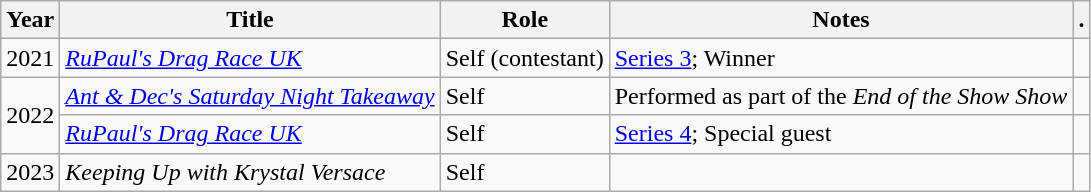<table class="wikitable">
<tr>
<th scope="col">Year</th>
<th scope="col">Title</th>
<th scope="col">Role</th>
<th scope="col">Notes</th>
<th style="text-align: center;" class="unsortable">.</th>
</tr>
<tr>
<td>2021</td>
<td><em><a href='#'>RuPaul's Drag Race UK</a></em></td>
<td>Self (contestant)</td>
<td><a href='#'>Series 3</a>; Winner</td>
<td></td>
</tr>
<tr>
<td rowspan="2">2022</td>
<td><em><a href='#'>Ant & Dec's Saturday Night Takeaway</a></em></td>
<td>Self</td>
<td>Performed as part of the <em>End of the Show Show</em></td>
<td></td>
</tr>
<tr>
<td><em><a href='#'>RuPaul's Drag Race UK</a></em></td>
<td>Self</td>
<td><a href='#'>Series 4</a>; Special guest</td>
<td></td>
</tr>
<tr>
<td>2023</td>
<td><em>Keeping Up with Krystal Versace</em></td>
<td>Self</td>
<td></td>
<td></td>
</tr>
</table>
